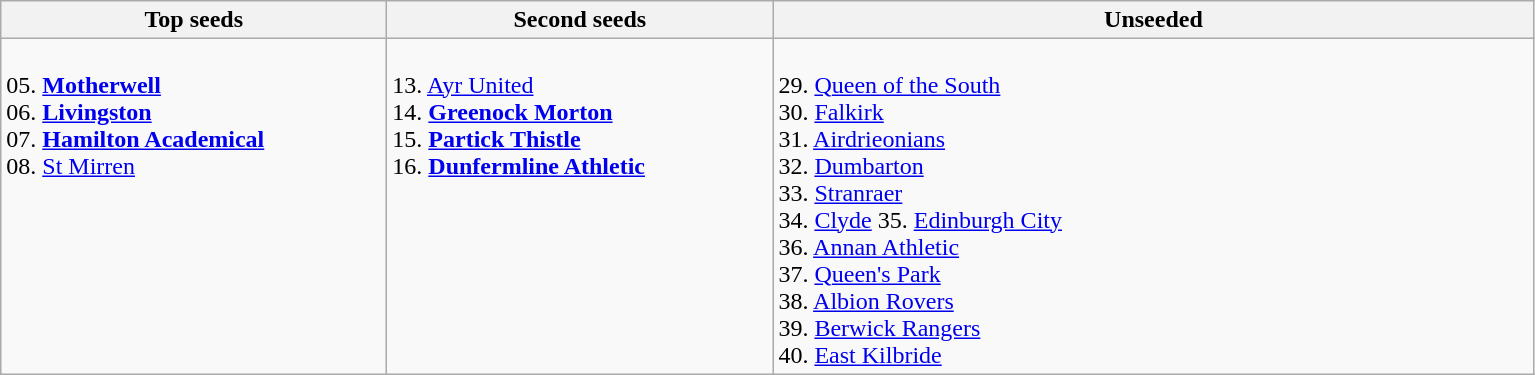<table class="wikitable">
<tr>
<th style="width:250px;">Top seeds</th>
<th style="width:250px;">Second seeds</th>
<th style="width:500px;">Unseeded</th>
</tr>
<tr>
<td valign=top><br>05. <strong><a href='#'>Motherwell</a></strong><br>
06. <strong><a href='#'>Livingston</a></strong><br>
07. <strong><a href='#'>Hamilton Academical</a></strong><br>
08. <a href='#'>St Mirren</a></td>
<td valign=top><br>13. <a href='#'>Ayr United</a><br>
14. <strong><a href='#'>Greenock Morton</a></strong><br>
15. <strong><a href='#'>Partick Thistle</a></strong><br>
16. <strong><a href='#'>Dunfermline Athletic</a></strong></td>
<td valign=top><br>

29. <a href='#'>Queen of the South</a><br>
30. <a href='#'>Falkirk</a><br>
31. <a href='#'>Airdrieonians</a><br>
32. <a href='#'>Dumbarton</a><br>
33. <a href='#'>Stranraer</a><br>
34. <a href='#'>Clyde</a>

35. <a href='#'>Edinburgh City</a><br>
36. <a href='#'>Annan Athletic</a><br>
37. <a href='#'>Queen's Park</a><br>
38. <a href='#'>Albion Rovers</a><br>
39. <a href='#'>Berwick Rangers</a><br>
40. <a href='#'>East Kilbride</a><br>
</td>
</tr>
</table>
